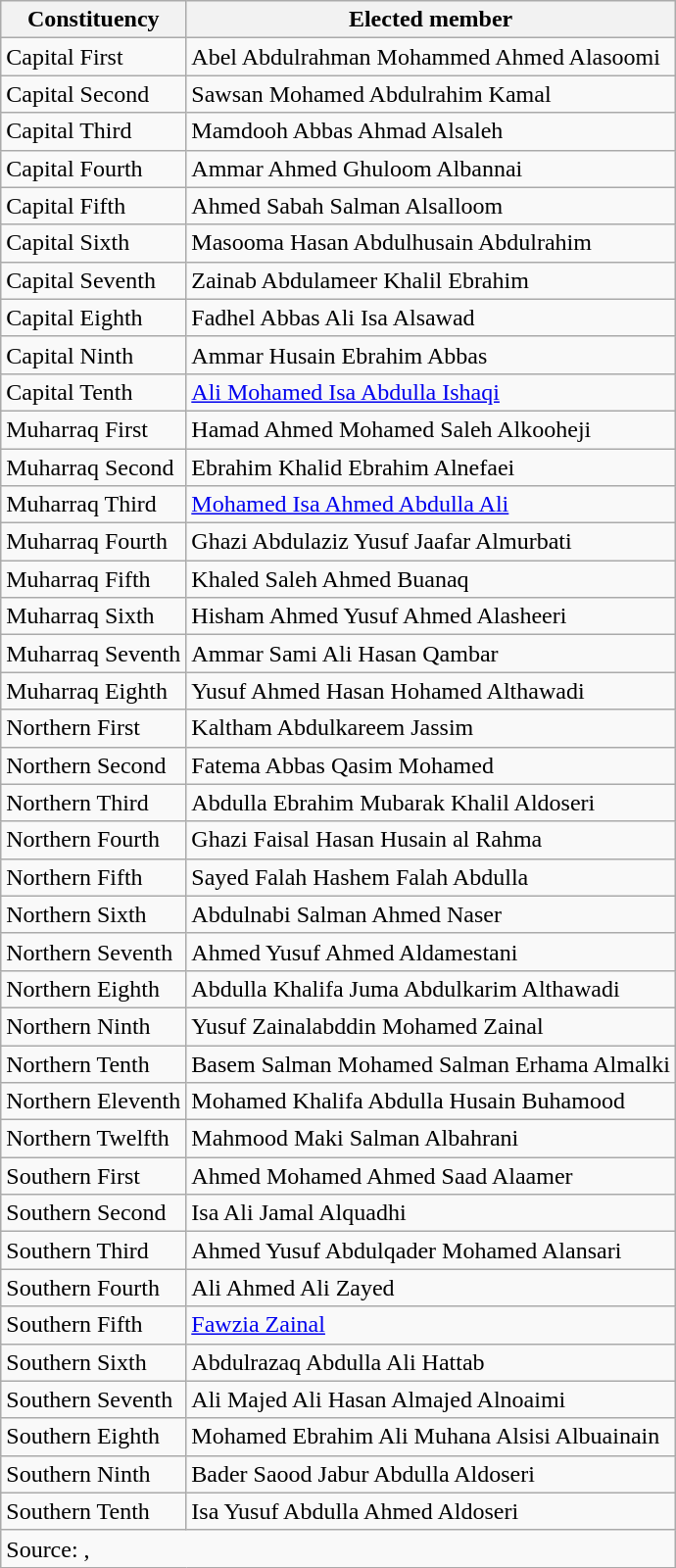<table class=wikitable>
<tr>
<th>Constituency</th>
<th>Elected member</th>
</tr>
<tr>
<td>Capital First</td>
<td>Abel Abdulrahman Mohammed Ahmed Alasoomi</td>
</tr>
<tr>
<td>Capital Second</td>
<td>Sawsan Mohamed Abdulrahim Kamal</td>
</tr>
<tr>
<td>Capital Third</td>
<td>Mamdooh Abbas Ahmad Alsaleh</td>
</tr>
<tr>
<td>Capital Fourth</td>
<td>Ammar Ahmed Ghuloom Albannai</td>
</tr>
<tr>
<td>Capital Fifth</td>
<td>Ahmed Sabah Salman Alsalloom</td>
</tr>
<tr>
<td>Capital Sixth</td>
<td>Masooma Hasan Abdulhusain Abdulrahim</td>
</tr>
<tr>
<td>Capital Seventh</td>
<td>Zainab Abdulameer Khalil Ebrahim</td>
</tr>
<tr>
<td>Capital Eighth</td>
<td>Fadhel Abbas Ali Isa Alsawad</td>
</tr>
<tr>
<td>Capital Ninth</td>
<td>Ammar Husain Ebrahim Abbas</td>
</tr>
<tr>
<td>Capital Tenth</td>
<td><a href='#'>Ali Mohamed Isa Abdulla Ishaqi</a></td>
</tr>
<tr>
<td>Muharraq First</td>
<td>Hamad Ahmed Mohamed Saleh Alkooheji</td>
</tr>
<tr>
<td>Muharraq Second</td>
<td>Ebrahim Khalid Ebrahim Alnefaei</td>
</tr>
<tr>
<td>Muharraq Third</td>
<td><a href='#'>Mohamed Isa Ahmed Abdulla Ali</a></td>
</tr>
<tr>
<td>Muharraq Fourth</td>
<td>Ghazi Abdulaziz Yusuf Jaafar Almurbati</td>
</tr>
<tr>
<td>Muharraq Fifth</td>
<td>Khaled Saleh Ahmed Buanaq</td>
</tr>
<tr>
<td>Muharraq Sixth</td>
<td>Hisham Ahmed Yusuf Ahmed Alasheeri</td>
</tr>
<tr>
<td>Muharraq Seventh</td>
<td>Ammar Sami Ali Hasan Qambar</td>
</tr>
<tr>
<td>Muharraq Eighth</td>
<td>Yusuf Ahmed Hasan Hohamed Althawadi</td>
</tr>
<tr>
<td>Northern First</td>
<td>Kaltham Abdulkareem Jassim</td>
</tr>
<tr>
<td>Northern Second</td>
<td>Fatema Abbas Qasim Mohamed</td>
</tr>
<tr>
<td>Northern Third</td>
<td>Abdulla Ebrahim Mubarak Khalil Aldoseri</td>
</tr>
<tr>
<td>Northern Fourth</td>
<td>Ghazi Faisal Hasan Husain al Rahma</td>
</tr>
<tr>
<td>Northern Fifth</td>
<td>Sayed Falah Hashem Falah Abdulla</td>
</tr>
<tr>
<td>Northern Sixth</td>
<td>Abdulnabi Salman Ahmed Naser</td>
</tr>
<tr>
<td>Northern Seventh</td>
<td>Ahmed Yusuf Ahmed Aldamestani</td>
</tr>
<tr>
<td>Northern Eighth</td>
<td>Abdulla Khalifa Juma Abdulkarim Althawadi</td>
</tr>
<tr>
<td>Northern Ninth</td>
<td>Yusuf Zainalabddin Mohamed Zainal</td>
</tr>
<tr>
<td>Northern Tenth</td>
<td>Basem Salman Mohamed Salman Erhama Almalki</td>
</tr>
<tr>
<td>Northern Eleventh</td>
<td>Mohamed Khalifa Abdulla Husain Buhamood</td>
</tr>
<tr>
<td>Northern Twelfth</td>
<td>Mahmood Maki Salman Albahrani</td>
</tr>
<tr>
<td>Southern First</td>
<td>Ahmed Mohamed Ahmed Saad Alaamer</td>
</tr>
<tr>
<td>Southern Second</td>
<td>Isa Ali Jamal Alquadhi</td>
</tr>
<tr>
<td>Southern Third</td>
<td>Ahmed Yusuf Abdulqader Mohamed Alansari</td>
</tr>
<tr>
<td>Southern Fourth</td>
<td>Ali Ahmed Ali Zayed</td>
</tr>
<tr>
<td>Southern Fifth</td>
<td><a href='#'>Fawzia Zainal</a></td>
</tr>
<tr>
<td>Southern Sixth</td>
<td>Abdulrazaq Abdulla Ali Hattab</td>
</tr>
<tr>
<td>Southern Seventh</td>
<td>Ali Majed Ali Hasan Almajed Alnoaimi</td>
</tr>
<tr>
<td>Southern Eighth</td>
<td>Mohamed Ebrahim Ali Muhana Alsisi Albuainain</td>
</tr>
<tr>
<td>Southern Ninth</td>
<td>Bader Saood Jabur Abdulla Aldoseri</td>
</tr>
<tr>
<td>Southern Tenth</td>
<td>Isa Yusuf Abdulla Ahmed Aldoseri</td>
</tr>
<tr>
<td colspan=2>Source:  ,  </td>
</tr>
</table>
